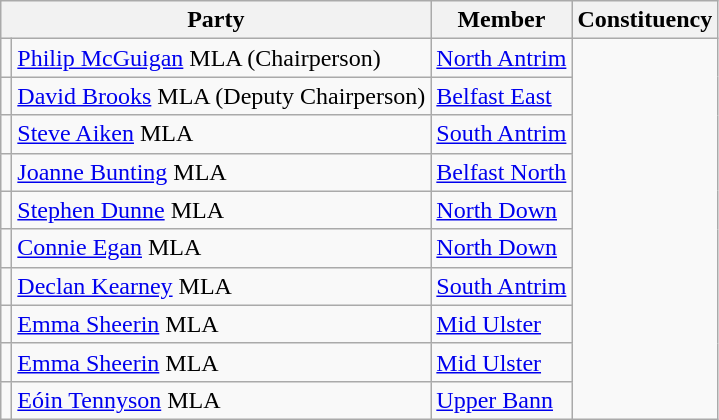<table class="wikitable" border="1">
<tr>
<th colspan="2" scope="col">Party</th>
<th scope="col">Member</th>
<th scope="col">Constituency</th>
</tr>
<tr>
<td></td>
<td><a href='#'>Philip McGuigan</a> MLA (Chairperson)</td>
<td><a href='#'>North Antrim</a></td>
</tr>
<tr>
<td></td>
<td><a href='#'>David Brooks</a> MLA (Deputy Chairperson)</td>
<td><a href='#'>Belfast East</a></td>
</tr>
<tr>
<td></td>
<td><a href='#'>Steve Aiken</a> MLA</td>
<td><a href='#'>South Antrim</a></td>
</tr>
<tr>
<td></td>
<td><a href='#'>Joanne Bunting</a> MLA</td>
<td><a href='#'>Belfast North</a></td>
</tr>
<tr>
<td></td>
<td><a href='#'>Stephen Dunne</a> MLA</td>
<td><a href='#'>North Down</a></td>
</tr>
<tr>
<td></td>
<td><a href='#'>Connie Egan</a> MLA</td>
<td><a href='#'>North Down</a></td>
</tr>
<tr>
<td></td>
<td><a href='#'>Declan Kearney</a> MLA</td>
<td><a href='#'>South Antrim</a></td>
</tr>
<tr>
<td></td>
<td><a href='#'>Emma Sheerin</a> MLA</td>
<td><a href='#'>Mid Ulster</a></td>
</tr>
<tr>
<td></td>
<td><a href='#'>Emma Sheerin</a> MLA</td>
<td><a href='#'>Mid Ulster</a></td>
</tr>
<tr>
<td></td>
<td><a href='#'>Eóin Tennyson</a> MLA</td>
<td><a href='#'>Upper Bann</a></td>
</tr>
</table>
